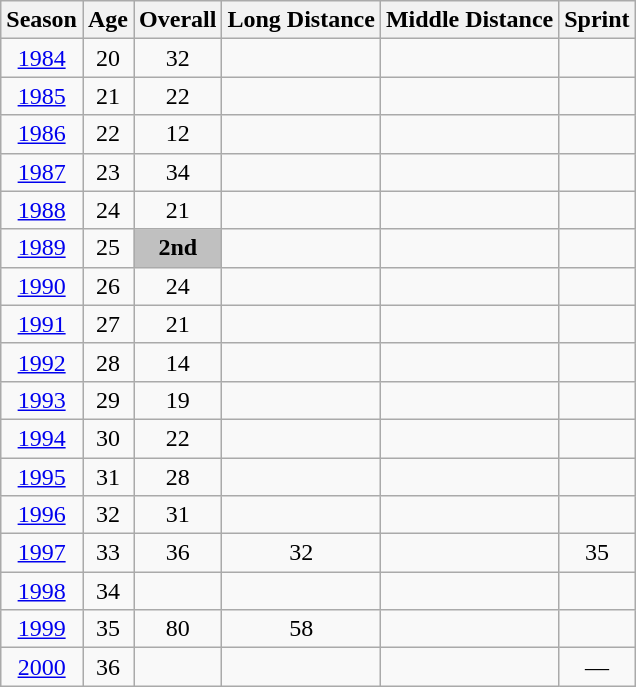<table class="wikitable" style="text-align: center;">
<tr>
<th scope="col">Season</th>
<th scope="col">Age</th>
<th scope="col">Overall</th>
<th scope="col">Long Distance</th>
<th scope="col">Middle Distance</th>
<th scope="col">Sprint</th>
</tr>
<tr>
<td><a href='#'>1984</a></td>
<td>20</td>
<td>32</td>
<td></td>
<td></td>
<td></td>
</tr>
<tr>
<td><a href='#'>1985</a></td>
<td>21</td>
<td>22</td>
<td></td>
<td></td>
<td></td>
</tr>
<tr>
<td><a href='#'>1986</a></td>
<td>22</td>
<td>12</td>
<td></td>
<td></td>
<td></td>
</tr>
<tr>
<td><a href='#'>1987</a></td>
<td>23</td>
<td>34</td>
<td></td>
<td></td>
<td></td>
</tr>
<tr>
<td><a href='#'>1988</a></td>
<td>24</td>
<td>21</td>
<td></td>
<td></td>
<td></td>
</tr>
<tr>
<td><a href='#'>1989</a></td>
<td>25</td>
<td style="background: silver;"><strong>2nd</strong></td>
<td></td>
<td></td>
<td></td>
</tr>
<tr>
<td><a href='#'>1990</a></td>
<td>26</td>
<td>24</td>
<td></td>
<td></td>
<td></td>
</tr>
<tr>
<td><a href='#'>1991</a></td>
<td>27</td>
<td>21</td>
<td></td>
<td></td>
<td></td>
</tr>
<tr>
<td><a href='#'>1992</a></td>
<td>28</td>
<td>14</td>
<td></td>
<td></td>
<td></td>
</tr>
<tr>
<td><a href='#'>1993</a></td>
<td>29</td>
<td>19</td>
<td></td>
<td></td>
<td></td>
</tr>
<tr>
<td><a href='#'>1994</a></td>
<td>30</td>
<td>22</td>
<td></td>
<td></td>
<td></td>
</tr>
<tr>
<td><a href='#'>1995</a></td>
<td>31</td>
<td>28</td>
<td></td>
<td></td>
<td></td>
</tr>
<tr>
<td><a href='#'>1996</a></td>
<td>32</td>
<td>31</td>
<td></td>
<td></td>
<td></td>
</tr>
<tr>
<td><a href='#'>1997</a></td>
<td>33</td>
<td>36</td>
<td>32</td>
<td></td>
<td>35</td>
</tr>
<tr>
<td><a href='#'>1998</a></td>
<td>34</td>
<td></td>
<td></td>
<td></td>
<td></td>
</tr>
<tr>
<td><a href='#'>1999</a></td>
<td>35</td>
<td>80</td>
<td>58</td>
<td></td>
<td></td>
</tr>
<tr>
<td><a href='#'>2000</a></td>
<td>36</td>
<td></td>
<td></td>
<td></td>
<td>—</td>
</tr>
</table>
